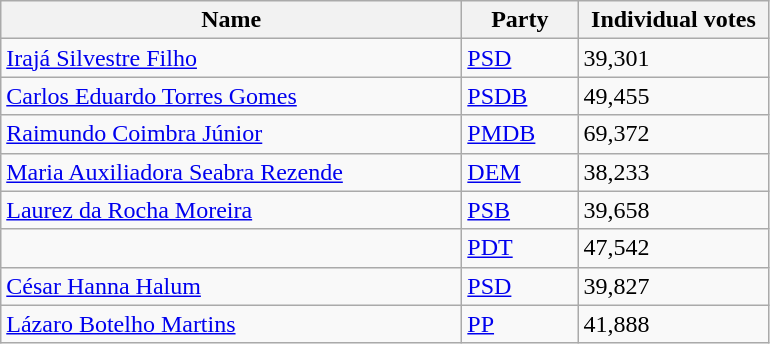<table class="wikitable sortable">
<tr>
<th style="width:300px;">Name</th>
<th style="width:70px;">Party</th>
<th style="width:120px;">Individual votes</th>
</tr>
<tr>
<td><a href='#'>Irajá Silvestre Filho</a></td>
<td><a href='#'>PSD</a></td>
<td>39,301</td>
</tr>
<tr>
<td><a href='#'>Carlos Eduardo Torres Gomes</a></td>
<td><a href='#'>PSDB</a></td>
<td>49,455</td>
</tr>
<tr>
<td><a href='#'>Raimundo Coimbra Júnior</a></td>
<td><a href='#'>PMDB</a></td>
<td>69,372</td>
</tr>
<tr>
<td><a href='#'>Maria Auxiliadora Seabra Rezende</a></td>
<td><a href='#'>DEM</a></td>
<td>38,233</td>
</tr>
<tr>
<td><a href='#'>Laurez da Rocha Moreira</a></td>
<td><a href='#'>PSB</a></td>
<td>39,658</td>
</tr>
<tr>
<td></td>
<td><a href='#'>PDT</a></td>
<td>47,542</td>
</tr>
<tr>
<td><a href='#'>César Hanna Halum</a></td>
<td><a href='#'>PSD</a></td>
<td>39,827</td>
</tr>
<tr>
<td><a href='#'>Lázaro Botelho Martins</a></td>
<td><a href='#'>PP</a></td>
<td>41,888</td>
</tr>
</table>
